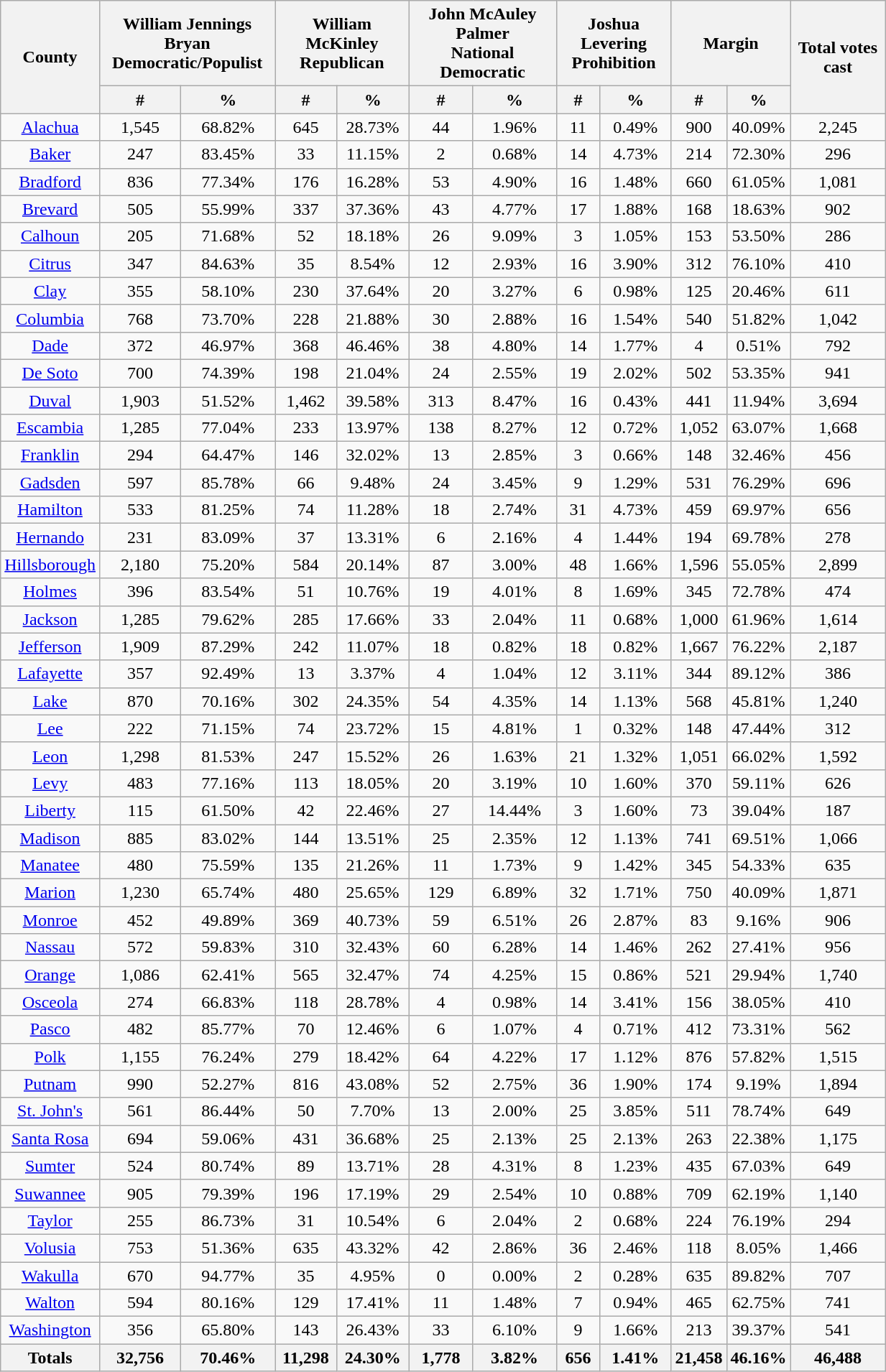<table width="65%"  class="wikitable sortable" style="text-align:center">
<tr>
<th colspan="1" rowspan="2">County</th>
<th style="text-align:center;" colspan="2">William Jennings Bryan<br> Democratic/Populist</th>
<th style="text-align:center;" colspan="2">William McKinley<br>Republican</th>
<th style="text-align:center;" colspan="2">John McAuley Palmer<br>National Democratic</th>
<th style="text-align:center;" colspan="2">Joshua Levering<br>Prohibition</th>
<th style="text-align:center;" colspan="2">Margin</th>
<th colspan="1" rowspan="2" style="text-align:center;">Total votes cast</th>
</tr>
<tr>
<th style="text-align:center;" data-sort-type="number">#</th>
<th style="text-align:center;" data-sort-type="number">%</th>
<th style="text-align:center;" data-sort-type="number">#</th>
<th style="text-align:center;" data-sort-type="number">%</th>
<th style="text-align:center;" data-sort-type="number">#</th>
<th style="text-align:center;" data-sort-type="number">%</th>
<th style="text-align:center;" data-sort-type="number">#</th>
<th style="text-align:center;" data-sort-type="number">%</th>
<th style="text-align:center;" data-sort-type="number">#</th>
<th style="text-align:center;" data-sort-type="number">%</th>
</tr>
<tr style="text-align:center;">
<td><a href='#'>Alachua</a></td>
<td>1,545</td>
<td>68.82%</td>
<td>645</td>
<td>28.73%</td>
<td>44</td>
<td>1.96%</td>
<td>11</td>
<td>0.49%</td>
<td>900</td>
<td>40.09%</td>
<td>2,245</td>
</tr>
<tr style="text-align:center;">
<td><a href='#'>Baker</a></td>
<td>247</td>
<td>83.45%</td>
<td>33</td>
<td>11.15%</td>
<td>2</td>
<td>0.68%</td>
<td>14</td>
<td>4.73%</td>
<td>214</td>
<td>72.30%</td>
<td>296</td>
</tr>
<tr style="text-align:center;">
<td><a href='#'>Bradford</a></td>
<td>836</td>
<td>77.34%</td>
<td>176</td>
<td>16.28%</td>
<td>53</td>
<td>4.90%</td>
<td>16</td>
<td>1.48%</td>
<td>660</td>
<td>61.05%</td>
<td>1,081</td>
</tr>
<tr style="text-align:center;">
<td><a href='#'>Brevard</a></td>
<td>505</td>
<td>55.99%</td>
<td>337</td>
<td>37.36%</td>
<td>43</td>
<td>4.77%</td>
<td>17</td>
<td>1.88%</td>
<td>168</td>
<td>18.63%</td>
<td>902</td>
</tr>
<tr style="text-align:center;">
<td><a href='#'>Calhoun</a></td>
<td>205</td>
<td>71.68%</td>
<td>52</td>
<td>18.18%</td>
<td>26</td>
<td>9.09%</td>
<td>3</td>
<td>1.05%</td>
<td>153</td>
<td>53.50%</td>
<td>286</td>
</tr>
<tr style="text-align:center;">
<td><a href='#'>Citrus</a></td>
<td>347</td>
<td>84.63%</td>
<td>35</td>
<td>8.54%</td>
<td>12</td>
<td>2.93%</td>
<td>16</td>
<td>3.90%</td>
<td>312</td>
<td>76.10%</td>
<td>410</td>
</tr>
<tr style="text-align:center;">
<td><a href='#'>Clay</a></td>
<td>355</td>
<td>58.10%</td>
<td>230</td>
<td>37.64%</td>
<td>20</td>
<td>3.27%</td>
<td>6</td>
<td>0.98%</td>
<td>125</td>
<td>20.46%</td>
<td>611</td>
</tr>
<tr style="text-align:center;">
<td><a href='#'>Columbia</a></td>
<td>768</td>
<td>73.70%</td>
<td>228</td>
<td>21.88%</td>
<td>30</td>
<td>2.88%</td>
<td>16</td>
<td>1.54%</td>
<td>540</td>
<td>51.82%</td>
<td>1,042</td>
</tr>
<tr style="text-align:center;">
<td><a href='#'>Dade</a></td>
<td>372</td>
<td>46.97%</td>
<td>368</td>
<td>46.46%</td>
<td>38</td>
<td>4.80%</td>
<td>14</td>
<td>1.77%</td>
<td>4</td>
<td>0.51%</td>
<td>792</td>
</tr>
<tr style="text-align:center;">
<td><a href='#'>De Soto</a></td>
<td>700</td>
<td>74.39%</td>
<td>198</td>
<td>21.04%</td>
<td>24</td>
<td>2.55%</td>
<td>19</td>
<td>2.02%</td>
<td>502</td>
<td>53.35%</td>
<td>941</td>
</tr>
<tr style="text-align:center;">
<td><a href='#'>Duval</a></td>
<td>1,903</td>
<td>51.52%</td>
<td>1,462</td>
<td>39.58%</td>
<td>313</td>
<td>8.47%</td>
<td>16</td>
<td>0.43%</td>
<td>441</td>
<td>11.94%</td>
<td>3,694</td>
</tr>
<tr style="text-align:center;">
<td><a href='#'>Escambia</a></td>
<td>1,285</td>
<td>77.04%</td>
<td>233</td>
<td>13.97%</td>
<td>138</td>
<td>8.27%</td>
<td>12</td>
<td>0.72%</td>
<td>1,052</td>
<td>63.07%</td>
<td>1,668</td>
</tr>
<tr style="text-align:center;">
<td><a href='#'>Franklin</a></td>
<td>294</td>
<td>64.47%</td>
<td>146</td>
<td>32.02%</td>
<td>13</td>
<td>2.85%</td>
<td>3</td>
<td>0.66%</td>
<td>148</td>
<td>32.46%</td>
<td>456</td>
</tr>
<tr style="text-align:center;">
<td><a href='#'>Gadsden</a></td>
<td>597</td>
<td>85.78%</td>
<td>66</td>
<td>9.48%</td>
<td>24</td>
<td>3.45%</td>
<td>9</td>
<td>1.29%</td>
<td>531</td>
<td>76.29%</td>
<td>696</td>
</tr>
<tr style="text-align:center;">
<td><a href='#'>Hamilton</a></td>
<td>533</td>
<td>81.25%</td>
<td>74</td>
<td>11.28%</td>
<td>18</td>
<td>2.74%</td>
<td>31</td>
<td>4.73%</td>
<td>459</td>
<td>69.97%</td>
<td>656</td>
</tr>
<tr style="text-align:center;">
<td><a href='#'>Hernando</a></td>
<td>231</td>
<td>83.09%</td>
<td>37</td>
<td>13.31%</td>
<td>6</td>
<td>2.16%</td>
<td>4</td>
<td>1.44%</td>
<td>194</td>
<td>69.78%</td>
<td>278</td>
</tr>
<tr style="text-align:center;">
<td><a href='#'>Hillsborough</a></td>
<td>2,180</td>
<td>75.20%</td>
<td>584</td>
<td>20.14%</td>
<td>87</td>
<td>3.00%</td>
<td>48</td>
<td>1.66%</td>
<td>1,596</td>
<td>55.05%</td>
<td>2,899</td>
</tr>
<tr style="text-align:center;">
<td><a href='#'>Holmes</a></td>
<td>396</td>
<td>83.54%</td>
<td>51</td>
<td>10.76%</td>
<td>19</td>
<td>4.01%</td>
<td>8</td>
<td>1.69%</td>
<td>345</td>
<td>72.78%</td>
<td>474</td>
</tr>
<tr style="text-align:center;">
<td><a href='#'>Jackson</a></td>
<td>1,285</td>
<td>79.62%</td>
<td>285</td>
<td>17.66%</td>
<td>33</td>
<td>2.04%</td>
<td>11</td>
<td>0.68%</td>
<td>1,000</td>
<td>61.96%</td>
<td>1,614</td>
</tr>
<tr style="text-align:center;">
<td><a href='#'>Jefferson</a></td>
<td>1,909</td>
<td>87.29%</td>
<td>242</td>
<td>11.07%</td>
<td>18</td>
<td>0.82%</td>
<td>18</td>
<td>0.82%</td>
<td>1,667</td>
<td>76.22%</td>
<td>2,187</td>
</tr>
<tr style="text-align:center;">
<td><a href='#'>Lafayette</a></td>
<td>357</td>
<td>92.49%</td>
<td>13</td>
<td>3.37%</td>
<td>4</td>
<td>1.04%</td>
<td>12</td>
<td>3.11%</td>
<td>344</td>
<td>89.12%</td>
<td>386</td>
</tr>
<tr style="text-align:center;">
<td><a href='#'>Lake</a></td>
<td>870</td>
<td>70.16%</td>
<td>302</td>
<td>24.35%</td>
<td>54</td>
<td>4.35%</td>
<td>14</td>
<td>1.13%</td>
<td>568</td>
<td>45.81%</td>
<td>1,240</td>
</tr>
<tr style="text-align:center;">
<td><a href='#'>Lee</a></td>
<td>222</td>
<td>71.15%</td>
<td>74</td>
<td>23.72%</td>
<td>15</td>
<td>4.81%</td>
<td>1</td>
<td>0.32%</td>
<td>148</td>
<td>47.44%</td>
<td>312</td>
</tr>
<tr style="text-align:center;">
<td><a href='#'>Leon</a></td>
<td>1,298</td>
<td>81.53%</td>
<td>247</td>
<td>15.52%</td>
<td>26</td>
<td>1.63%</td>
<td>21</td>
<td>1.32%</td>
<td>1,051</td>
<td>66.02%</td>
<td>1,592</td>
</tr>
<tr style="text-align:center;">
<td><a href='#'>Levy</a></td>
<td>483</td>
<td>77.16%</td>
<td>113</td>
<td>18.05%</td>
<td>20</td>
<td>3.19%</td>
<td>10</td>
<td>1.60%</td>
<td>370</td>
<td>59.11%</td>
<td>626</td>
</tr>
<tr style="text-align:center;">
<td><a href='#'>Liberty</a></td>
<td>115</td>
<td>61.50%</td>
<td>42</td>
<td>22.46%</td>
<td>27</td>
<td>14.44%</td>
<td>3</td>
<td>1.60%</td>
<td>73</td>
<td>39.04%</td>
<td>187</td>
</tr>
<tr style="text-align:center;">
<td><a href='#'>Madison</a></td>
<td>885</td>
<td>83.02%</td>
<td>144</td>
<td>13.51%</td>
<td>25</td>
<td>2.35%</td>
<td>12</td>
<td>1.13%</td>
<td>741</td>
<td>69.51%</td>
<td>1,066</td>
</tr>
<tr style="text-align:center;">
<td><a href='#'>Manatee</a></td>
<td>480</td>
<td>75.59%</td>
<td>135</td>
<td>21.26%</td>
<td>11</td>
<td>1.73%</td>
<td>9</td>
<td>1.42%</td>
<td>345</td>
<td>54.33%</td>
<td>635</td>
</tr>
<tr style="text-align:center;">
<td><a href='#'>Marion</a></td>
<td>1,230</td>
<td>65.74%</td>
<td>480</td>
<td>25.65%</td>
<td>129</td>
<td>6.89%</td>
<td>32</td>
<td>1.71%</td>
<td>750</td>
<td>40.09%</td>
<td>1,871</td>
</tr>
<tr style="text-align:center;">
<td><a href='#'>Monroe</a></td>
<td>452</td>
<td>49.89%</td>
<td>369</td>
<td>40.73%</td>
<td>59</td>
<td>6.51%</td>
<td>26</td>
<td>2.87%</td>
<td>83</td>
<td>9.16%</td>
<td>906</td>
</tr>
<tr style="text-align:center;">
<td><a href='#'>Nassau</a></td>
<td>572</td>
<td>59.83%</td>
<td>310</td>
<td>32.43%</td>
<td>60</td>
<td>6.28%</td>
<td>14</td>
<td>1.46%</td>
<td>262</td>
<td>27.41%</td>
<td>956</td>
</tr>
<tr style="text-align:center;">
<td><a href='#'>Orange</a></td>
<td>1,086</td>
<td>62.41%</td>
<td>565</td>
<td>32.47%</td>
<td>74</td>
<td>4.25%</td>
<td>15</td>
<td>0.86%</td>
<td>521</td>
<td>29.94%</td>
<td>1,740</td>
</tr>
<tr style="text-align:center;">
<td><a href='#'>Osceola</a></td>
<td>274</td>
<td>66.83%</td>
<td>118</td>
<td>28.78%</td>
<td>4</td>
<td>0.98%</td>
<td>14</td>
<td>3.41%</td>
<td>156</td>
<td>38.05%</td>
<td>410</td>
</tr>
<tr style="text-align:center;">
<td><a href='#'>Pasco</a></td>
<td>482</td>
<td>85.77%</td>
<td>70</td>
<td>12.46%</td>
<td>6</td>
<td>1.07%</td>
<td>4</td>
<td>0.71%</td>
<td>412</td>
<td>73.31%</td>
<td>562</td>
</tr>
<tr style="text-align:center;">
<td><a href='#'>Polk</a></td>
<td>1,155</td>
<td>76.24%</td>
<td>279</td>
<td>18.42%</td>
<td>64</td>
<td>4.22%</td>
<td>17</td>
<td>1.12%</td>
<td>876</td>
<td>57.82%</td>
<td>1,515</td>
</tr>
<tr style="text-align:center;">
<td><a href='#'>Putnam</a></td>
<td>990</td>
<td>52.27%</td>
<td>816</td>
<td>43.08%</td>
<td>52</td>
<td>2.75%</td>
<td>36</td>
<td>1.90%</td>
<td>174</td>
<td>9.19%</td>
<td>1,894</td>
</tr>
<tr style="text-align:center;">
<td><a href='#'>St. John's</a></td>
<td>561</td>
<td>86.44%</td>
<td>50</td>
<td>7.70%</td>
<td>13</td>
<td>2.00%</td>
<td>25</td>
<td>3.85%</td>
<td>511</td>
<td>78.74%</td>
<td>649</td>
</tr>
<tr style="text-align:center;">
<td><a href='#'>Santa Rosa</a></td>
<td>694</td>
<td>59.06%</td>
<td>431</td>
<td>36.68%</td>
<td>25</td>
<td>2.13%</td>
<td>25</td>
<td>2.13%</td>
<td>263</td>
<td>22.38%</td>
<td>1,175</td>
</tr>
<tr style="text-align:center;">
<td><a href='#'>Sumter</a></td>
<td>524</td>
<td>80.74%</td>
<td>89</td>
<td>13.71%</td>
<td>28</td>
<td>4.31%</td>
<td>8</td>
<td>1.23%</td>
<td>435</td>
<td>67.03%</td>
<td>649</td>
</tr>
<tr style="text-align:center;">
<td><a href='#'>Suwannee</a></td>
<td>905</td>
<td>79.39%</td>
<td>196</td>
<td>17.19%</td>
<td>29</td>
<td>2.54%</td>
<td>10</td>
<td>0.88%</td>
<td>709</td>
<td>62.19%</td>
<td>1,140</td>
</tr>
<tr style="text-align:center;">
<td><a href='#'>Taylor</a></td>
<td>255</td>
<td>86.73%</td>
<td>31</td>
<td>10.54%</td>
<td>6</td>
<td>2.04%</td>
<td>2</td>
<td>0.68%</td>
<td>224</td>
<td>76.19%</td>
<td>294</td>
</tr>
<tr style="text-align:center;">
<td><a href='#'>Volusia</a></td>
<td>753</td>
<td>51.36%</td>
<td>635</td>
<td>43.32%</td>
<td>42</td>
<td>2.86%</td>
<td>36</td>
<td>2.46%</td>
<td>118</td>
<td>8.05%</td>
<td>1,466</td>
</tr>
<tr style="text-align:center;">
<td><a href='#'>Wakulla</a></td>
<td>670</td>
<td>94.77%</td>
<td>35</td>
<td>4.95%</td>
<td>0</td>
<td>0.00%</td>
<td>2</td>
<td>0.28%</td>
<td>635</td>
<td>89.82%</td>
<td>707</td>
</tr>
<tr style="text-align:center;">
<td><a href='#'>Walton</a></td>
<td>594</td>
<td>80.16%</td>
<td>129</td>
<td>17.41%</td>
<td>11</td>
<td>1.48%</td>
<td>7</td>
<td>0.94%</td>
<td>465</td>
<td>62.75%</td>
<td>741</td>
</tr>
<tr style="text-align:center;">
<td><a href='#'>Washington</a></td>
<td>356</td>
<td>65.80%</td>
<td>143</td>
<td>26.43%</td>
<td>33</td>
<td>6.10%</td>
<td>9</td>
<td>1.66%</td>
<td>213</td>
<td>39.37%</td>
<td>541</td>
</tr>
<tr style="text-align:center;">
<th>Totals</th>
<th>32,756</th>
<th>70.46%</th>
<th>11,298</th>
<th>24.30%</th>
<th>1,778</th>
<th>3.82%</th>
<th>656</th>
<th>1.41%</th>
<th>21,458</th>
<th>46.16%</th>
<th>46,488</th>
</tr>
</table>
